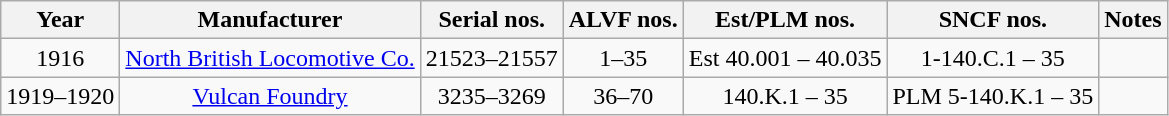<table class=wikitable style=text-align:center>
<tr>
<th>Year</th>
<th>Manufacturer</th>
<th>Serial nos.</th>
<th>ALVF nos.</th>
<th>Est/PLM nos.</th>
<th>SNCF nos.</th>
<th>Notes</th>
</tr>
<tr>
<td>1916</td>
<td><a href='#'>North British Locomotive Co.</a></td>
<td>21523–21557</td>
<td>1–35</td>
<td>Est 40.001 – 40.035</td>
<td>1-140.C.1 – 35</td>
<td align=left></td>
</tr>
<tr>
<td>1919–1920</td>
<td><a href='#'>Vulcan Foundry</a></td>
<td>3235–3269</td>
<td>36–70</td>
<td>140.K.1 – 35</td>
<td>PLM 5-140.K.1 – 35</td>
<td align=left></td>
</tr>
</table>
